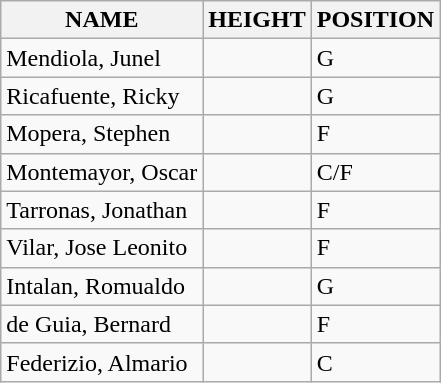<table class="wikitable">
<tr>
<th>NAME</th>
<th>HEIGHT</th>
<th>POSITION</th>
</tr>
<tr>
<td>Mendiola, Junel</td>
<td></td>
<td>G</td>
</tr>
<tr>
<td>Ricafuente, Ricky</td>
<td></td>
<td>G</td>
</tr>
<tr>
<td>Mopera, Stephen</td>
<td></td>
<td>F</td>
</tr>
<tr>
<td>Montemayor, Oscar</td>
<td></td>
<td>C/F</td>
</tr>
<tr>
<td>Tarronas, Jonathan</td>
<td></td>
<td>F</td>
</tr>
<tr>
<td>Vilar, Jose Leonito</td>
<td></td>
<td>F</td>
</tr>
<tr>
<td>Intalan, Romualdo</td>
<td></td>
<td>G</td>
</tr>
<tr>
<td>de Guia, Bernard</td>
<td></td>
<td>F</td>
</tr>
<tr>
<td>Federizio, Almario</td>
<td></td>
<td>C</td>
</tr>
</table>
